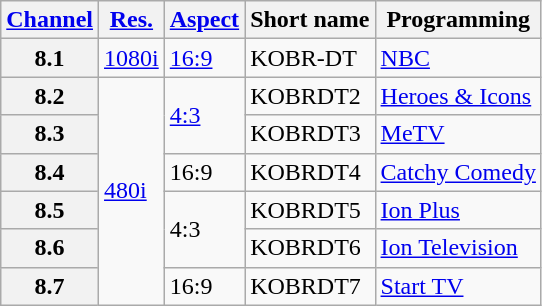<table class="wikitable">
<tr>
<th scope="col"><a href='#'>Channel</a></th>
<th scope="col"><a href='#'>Res.</a></th>
<th scope="col"><a href='#'>Aspect</a></th>
<th scope="col">Short name</th>
<th scope="col">Programming</th>
</tr>
<tr>
<th scope="row">8.1</th>
<td><a href='#'>1080i</a></td>
<td><a href='#'>16:9</a></td>
<td>KOBR-DT</td>
<td><a href='#'>NBC</a></td>
</tr>
<tr>
<th scope="row">8.2</th>
<td rowspan=6><a href='#'>480i</a></td>
<td rowspan=2><a href='#'>4:3</a></td>
<td>KOBRDT2</td>
<td><a href='#'>Heroes & Icons</a></td>
</tr>
<tr>
<th scope="row">8.3</th>
<td>KOBRDT3</td>
<td><a href='#'>MeTV</a></td>
</tr>
<tr>
<th scope="row">8.4</th>
<td>16:9</td>
<td>KOBRDT4</td>
<td><a href='#'>Catchy Comedy</a></td>
</tr>
<tr>
<th scope="row">8.5</th>
<td rowspan=2>4:3</td>
<td>KOBRDT5</td>
<td><a href='#'>Ion Plus</a></td>
</tr>
<tr>
<th scope="row">8.6</th>
<td>KOBRDT6</td>
<td><a href='#'>Ion Television</a></td>
</tr>
<tr>
<th scope="row">8.7</th>
<td>16:9</td>
<td>KOBRDT7</td>
<td><a href='#'>Start TV</a></td>
</tr>
</table>
